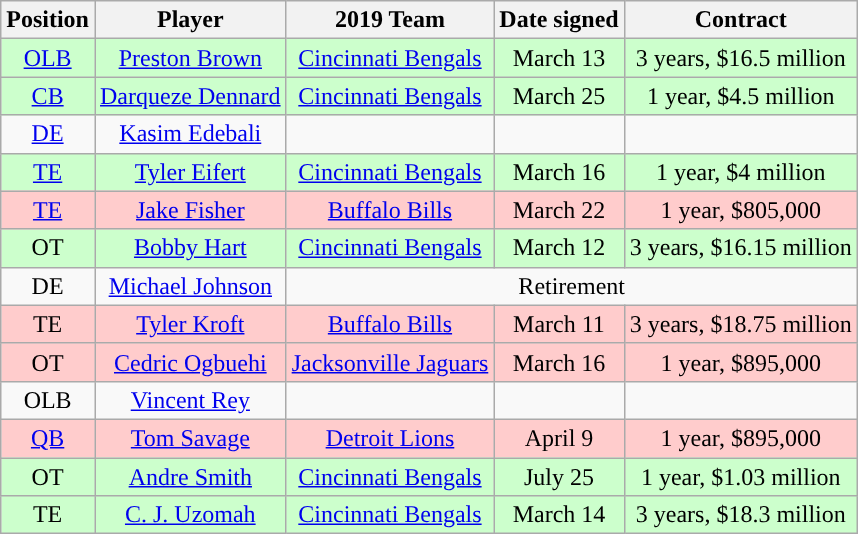<table class="wikitable" style="text-align:center">
<tr>
<th>Position</th>
<th>Player</th>
<th>2019 Team</th>
<th>Date signed</th>
<th>Contract</th>
</tr>
<tr style="background:#cfc;">
<td><a href='#'>OLB</a></td>
<td><a href='#'>Preston Brown</a></td>
<td><a href='#'>Cincinnati Bengals</a></td>
<td>March 13</td>
<td>3 years, $16.5 million</td>
</tr>
<tr style="background:#cfc;">
<td><a href='#'>CB</a></td>
<td><a href='#'>Darqueze Dennard</a></td>
<td><a href='#'>Cincinnati Bengals</a></td>
<td>March 25</td>
<td>1 year, $4.5 million</td>
</tr>
<tr>
<td><a href='#'>DE</a></td>
<td><a href='#'>Kasim Edebali</a></td>
<td></td>
<td></td>
<td></td>
</tr>
<tr style="background:#cfc;">
<td><a href='#'>TE</a></td>
<td><a href='#'>Tyler Eifert</a></td>
<td><a href='#'>Cincinnati Bengals</a></td>
<td>March 16</td>
<td>1 year, $4 million</td>
</tr>
<tr style="background:#fcc;">
<td><a href='#'>TE</a></td>
<td><a href='#'>Jake Fisher</a></td>
<td><a href='#'>Buffalo Bills</a></td>
<td>March 22</td>
<td>1 year, $805,000</td>
</tr>
<tr style="background:#cfc;">
<td>OT</td>
<td><a href='#'>Bobby Hart</a></td>
<td><a href='#'>Cincinnati Bengals</a></td>
<td>March 12</td>
<td>3 years, $16.15 million</td>
</tr>
<tr>
<td>DE</td>
<td><a href='#'>Michael Johnson</a></td>
<td colspan="3">Retirement</td>
</tr>
<tr style="background:#fcc;">
<td>TE</td>
<td><a href='#'>Tyler Kroft</a></td>
<td><a href='#'>Buffalo Bills</a></td>
<td>March 11</td>
<td>3 years, $18.75 million</td>
</tr>
<tr style="background:#fcc;">
<td>OT</td>
<td><a href='#'>Cedric Ogbuehi</a></td>
<td><a href='#'>Jacksonville Jaguars</a></td>
<td>March 16</td>
<td>1 year, $895,000</td>
</tr>
<tr>
<td>OLB</td>
<td><a href='#'>Vincent Rey</a></td>
<td></td>
<td></td>
<td></td>
</tr>
<tr style="background:#fcc;">
<td><a href='#'>QB</a></td>
<td><a href='#'>Tom Savage</a></td>
<td><a href='#'>Detroit Lions</a></td>
<td>April 9</td>
<td>1 year, $895,000</td>
</tr>
<tr style="background:#cfc;">
<td>OT</td>
<td><a href='#'>Andre Smith</a></td>
<td><a href='#'>Cincinnati Bengals</a></td>
<td>July 25</td>
<td>1 year, $1.03 million</td>
</tr>
<tr style="background:#cfc;">
<td>TE</td>
<td><a href='#'>C. J. Uzomah</a></td>
<td><a href='#'>Cincinnati Bengals</a></td>
<td>March 14</td>
<td>3 years, $18.3 million</td>
</tr>
</table>
